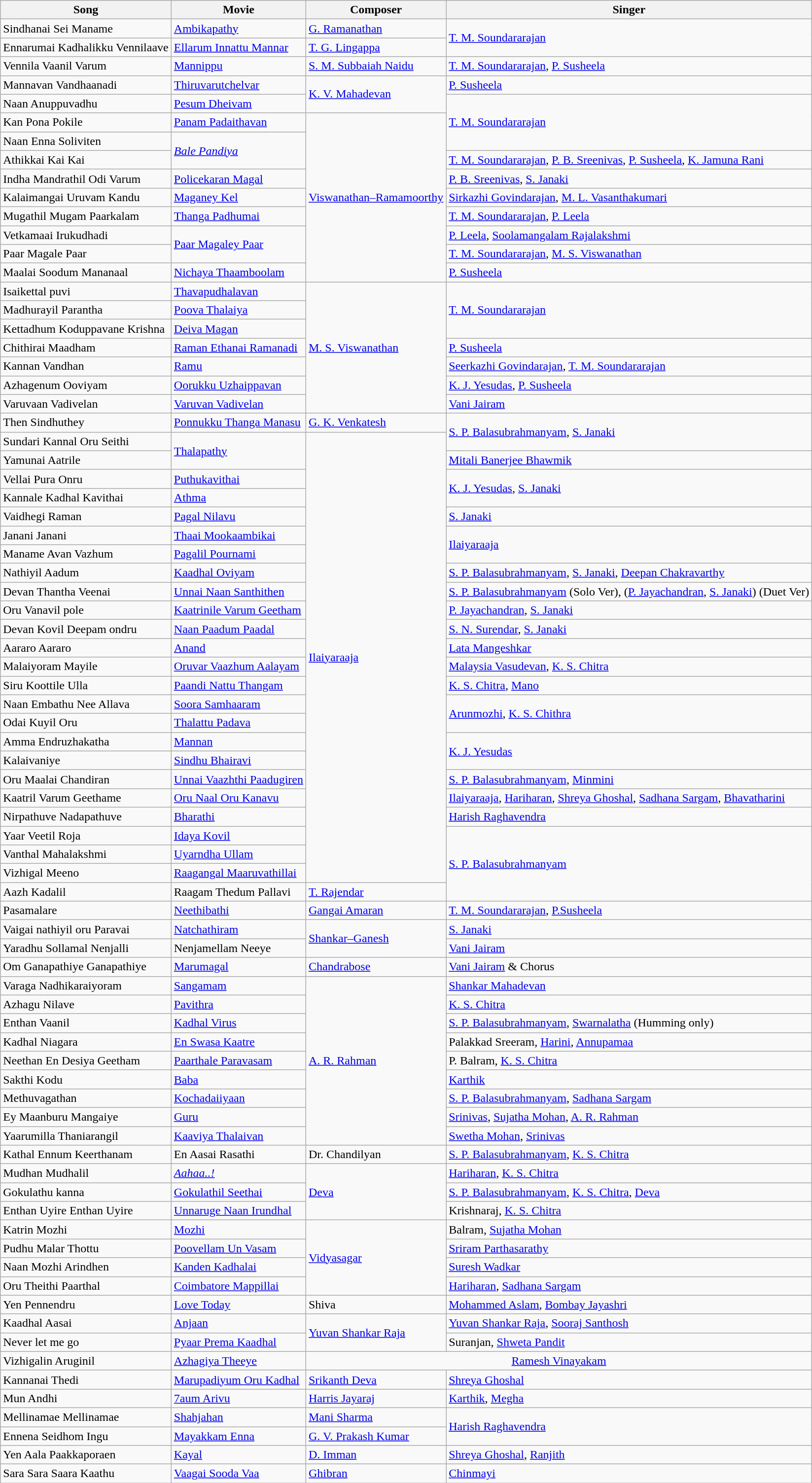<table class="wikitable">
<tr>
<th>Song</th>
<th>Movie</th>
<th>Composer</th>
<th>Singer</th>
</tr>
<tr>
<td>Sindhanai Sei Maname</td>
<td><a href='#'>Ambikapathy</a></td>
<td><a href='#'>G. Ramanathan</a></td>
<td rowspan="2"><a href='#'>T. M. Soundararajan</a></td>
</tr>
<tr>
<td>Ennarumai Kadhalikku Vennilaave</td>
<td><a href='#'>Ellarum Innattu Mannar</a></td>
<td><a href='#'>T. G. Lingappa</a></td>
</tr>
<tr>
<td>Vennila Vaanil Varum</td>
<td><a href='#'>Mannippu</a></td>
<td><a href='#'>S. M. Subbaiah Naidu</a></td>
<td><a href='#'>T. M. Soundararajan</a>, <a href='#'>P. Susheela</a></td>
</tr>
<tr>
<td>Mannavan Vandhaanadi</td>
<td><a href='#'>Thiruvarutchelvar</a></td>
<td rowspan="2"><a href='#'>K. V. Mahadevan</a></td>
<td><a href='#'>P. Susheela</a></td>
</tr>
<tr>
<td>Naan Anuppuvadhu</td>
<td><a href='#'>Pesum Dheivam</a></td>
<td rowspan="3"><a href='#'>T. M. Soundararajan</a></td>
</tr>
<tr>
<td>Kan Pona Pokile</td>
<td><a href='#'>Panam Padaithavan</a></td>
<td rowspan="9"><a href='#'>Viswanathan–Ramamoorthy</a></td>
</tr>
<tr>
<td>Naan Enna Soliviten</td>
<td rowspan="2"><em><a href='#'>Bale Pandiya</a></em></td>
</tr>
<tr>
<td>Athikkai Kai Kai</td>
<td><a href='#'>T. M. Soundararajan</a>, <a href='#'>P. B. Sreenivas</a>, <a href='#'>P. Susheela</a>, <a href='#'>K. Jamuna Rani</a></td>
</tr>
<tr>
<td>Indha Mandrathil Odi Varum</td>
<td><a href='#'>Policekaran Magal</a></td>
<td><a href='#'>P. B. Sreenivas</a>, <a href='#'>S. Janaki</a></td>
</tr>
<tr>
<td>Kalaimangai Uruvam Kandu</td>
<td><a href='#'>Maganey Kel</a></td>
<td><a href='#'>Sirkazhi Govindarajan</a>, <a href='#'>M. L. Vasanthakumari</a></td>
</tr>
<tr>
<td>Mugathil Mugam Paarkalam</td>
<td><a href='#'>Thanga Padhumai</a></td>
<td><a href='#'>T. M. Soundararajan</a>, <a href='#'>P. Leela</a></td>
</tr>
<tr>
<td>Vetkamaai Irukudhadi</td>
<td rowspan="2"><a href='#'>Paar Magaley Paar</a></td>
<td><a href='#'>P. Leela</a>, <a href='#'>Soolamangalam Rajalakshmi</a></td>
</tr>
<tr>
<td>Paar Magale Paar</td>
<td><a href='#'>T. M. Soundararajan</a>, <a href='#'>M. S. Viswanathan</a></td>
</tr>
<tr>
<td>Maalai Soodum Mananaal</td>
<td><a href='#'>Nichaya Thaamboolam</a></td>
<td><a href='#'>P. Susheela</a></td>
</tr>
<tr>
<td>Isaikettal puvi</td>
<td><a href='#'>Thavapudhalavan</a></td>
<td rowspan="7"><a href='#'>M. S. Viswanathan</a></td>
<td rowspan="3"><a href='#'>T. M. Soundararajan</a></td>
</tr>
<tr>
<td>Madhurayil Parantha</td>
<td><a href='#'>Poova Thalaiya</a></td>
</tr>
<tr>
<td>Kettadhum Koduppavane Krishna</td>
<td><a href='#'>Deiva Magan</a></td>
</tr>
<tr>
<td>Chithirai Maadham</td>
<td><a href='#'>Raman Ethanai Ramanadi</a></td>
<td><a href='#'>P. Susheela</a></td>
</tr>
<tr>
<td>Kannan Vandhan</td>
<td><a href='#'>Ramu</a></td>
<td><a href='#'>Seerkazhi Govindarajan</a>, <a href='#'>T. M. Soundararajan</a></td>
</tr>
<tr>
<td>Azhagenum Ooviyam</td>
<td><a href='#'>Oorukku Uzhaippavan</a></td>
<td><a href='#'>K. J. Yesudas</a>, <a href='#'>P. Susheela</a></td>
</tr>
<tr>
<td>Varuvaan Vadivelan</td>
<td><a href='#'>Varuvan Vadivelan</a></td>
<td><a href='#'>Vani Jairam</a></td>
</tr>
<tr>
<td>Then Sindhuthey</td>
<td><a href='#'>Ponnukku Thanga Manasu</a></td>
<td><a href='#'>G. K. Venkatesh</a></td>
<td rowspan="2"><a href='#'>S. P. Balasubrahmanyam</a>, <a href='#'>S. Janaki</a></td>
</tr>
<tr>
<td>Sundari Kannal Oru Seithi</td>
<td rowspan="2"><a href='#'>Thalapathy</a></td>
<td rowspan="24"><a href='#'>Ilaiyaraaja</a></td>
</tr>
<tr>
<td>Yamunai Aatrile</td>
<td><a href='#'>Mitali Banerjee Bhawmik</a></td>
</tr>
<tr>
<td>Vellai Pura Onru</td>
<td><a href='#'>Puthukavithai</a></td>
<td rowspan="2"><a href='#'>K. J. Yesudas</a>, <a href='#'>S. Janaki</a></td>
</tr>
<tr>
<td>Kannale Kadhal Kavithai</td>
<td><a href='#'>Athma</a></td>
</tr>
<tr>
<td>Vaidhegi Raman</td>
<td><a href='#'>Pagal Nilavu</a></td>
<td><a href='#'>S. Janaki</a></td>
</tr>
<tr>
<td>Janani Janani</td>
<td><a href='#'>Thaai Mookaambikai</a></td>
<td rowspan="2"><a href='#'>Ilaiyaraaja</a></td>
</tr>
<tr>
<td>Maname Avan Vazhum</td>
<td><a href='#'>Pagalil Pournami</a></td>
</tr>
<tr>
<td>Nathiyil Aadum</td>
<td><a href='#'>Kaadhal Oviyam</a></td>
<td><a href='#'>S. P. Balasubrahmanyam</a>, <a href='#'>S. Janaki</a>, <a href='#'>Deepan Chakravarthy</a></td>
</tr>
<tr>
<td>Devan Thantha Veenai</td>
<td><a href='#'>Unnai Naan Santhithen</a></td>
<td><a href='#'>S. P. Balasubrahmanyam</a> (Solo Ver), (<a href='#'>P. Jayachandran</a>, <a href='#'>S. Janaki</a>) (Duet Ver)</td>
</tr>
<tr>
<td>Oru Vanavil pole</td>
<td><a href='#'>Kaatrinile Varum Geetham</a></td>
<td><a href='#'>P. Jayachandran</a>, <a href='#'>S. Janaki</a></td>
</tr>
<tr>
<td>Devan Kovil Deepam ondru</td>
<td><a href='#'>Naan Paadum Paadal</a></td>
<td><a href='#'>S. N. Surendar</a>, <a href='#'>S. Janaki</a></td>
</tr>
<tr>
<td>Aararo Aararo</td>
<td><a href='#'>Anand</a></td>
<td><a href='#'>Lata Mangeshkar</a></td>
</tr>
<tr>
<td>Malaiyoram Mayile</td>
<td><a href='#'>Oruvar Vaazhum Aalayam</a></td>
<td><a href='#'>Malaysia Vasudevan</a>, <a href='#'>K. S. Chitra</a></td>
</tr>
<tr>
<td>Siru Koottile Ulla</td>
<td><a href='#'>Paandi Nattu Thangam</a></td>
<td><a href='#'>K. S. Chitra</a>, <a href='#'>Mano</a></td>
</tr>
<tr>
<td>Naan Embathu Nee Allava</td>
<td><a href='#'>Soora Samhaaram</a></td>
<td rowspan="2"><a href='#'>Arunmozhi</a>, <a href='#'>K. S. Chithra</a></td>
</tr>
<tr>
<td>Odai Kuyil Oru</td>
<td><a href='#'>Thalattu Padava</a></td>
</tr>
<tr>
<td>Amma Endruzhakatha</td>
<td><a href='#'>Mannan</a></td>
<td rowspan="2"><a href='#'>K. J. Yesudas</a></td>
</tr>
<tr>
<td>Kalaivaniye</td>
<td><a href='#'>Sindhu Bhairavi</a></td>
</tr>
<tr>
<td>Oru Maalai Chandiran</td>
<td><a href='#'>Unnai Vaazhthi Paadugiren</a></td>
<td><a href='#'>S. P. Balasubrahmanyam</a>, <a href='#'>Minmini</a></td>
</tr>
<tr>
<td>Kaatril Varum Geethame</td>
<td><a href='#'>Oru Naal Oru Kanavu</a></td>
<td><a href='#'>Ilaiyaraaja</a>, <a href='#'>Hariharan</a>, <a href='#'>Shreya Ghoshal</a>, <a href='#'>Sadhana Sargam</a>, <a href='#'>Bhavatharini</a></td>
</tr>
<tr>
<td>Nirpathuve Nadapathuve</td>
<td><a href='#'>Bharathi</a></td>
<td><a href='#'>Harish Raghavendra</a></td>
</tr>
<tr>
<td>Yaar Veetil Roja</td>
<td><a href='#'>Idaya Kovil</a></td>
<td rowspan="4"><a href='#'>S. P. Balasubrahmanyam</a></td>
</tr>
<tr>
<td>Vanthal Mahalakshmi</td>
<td><a href='#'>Uyarndha Ullam</a></td>
</tr>
<tr>
<td>Vizhigal Meeno</td>
<td><a href='#'>Raagangal Maaruvathillai</a></td>
</tr>
<tr>
<td>Aazh Kadalil</td>
<td>Raagam Thedum Pallavi</td>
<td><a href='#'>T. Rajendar</a></td>
</tr>
<tr>
<td>Pasamalare</td>
<td><a href='#'>Neethibathi</a></td>
<td><a href='#'>Gangai Amaran</a></td>
<td><a href='#'>T. M. Soundararajan</a>, <a href='#'>P.Susheela</a></td>
</tr>
<tr>
<td>Vaigai nathiyil oru Paravai</td>
<td><a href='#'>Natchathiram</a></td>
<td rowspan="2"><a href='#'>Shankar–Ganesh</a></td>
<td><a href='#'>S. Janaki</a></td>
</tr>
<tr>
<td>Yaradhu Sollamal Nenjalli</td>
<td>Nenjamellam Neeye</td>
<td><a href='#'>Vani Jairam</a></td>
</tr>
<tr>
<td>Om Ganapathiye Ganapathiye</td>
<td><a href='#'>Marumagal</a></td>
<td><a href='#'>Chandrabose</a></td>
<td><a href='#'>Vani Jairam</a> & Chorus</td>
</tr>
<tr>
<td>Varaga Nadhikaraiyoram</td>
<td><a href='#'>Sangamam</a></td>
<td rowspan="9"><a href='#'>A. R. Rahman</a></td>
<td><a href='#'>Shankar Mahadevan</a></td>
</tr>
<tr>
<td>Azhagu Nilave</td>
<td><a href='#'>Pavithra</a></td>
<td><a href='#'>K. S. Chitra</a></td>
</tr>
<tr>
<td>Enthan Vaanil</td>
<td><a href='#'>Kadhal Virus</a></td>
<td><a href='#'>S. P. Balasubrahmanyam</a>, <a href='#'>Swarnalatha</a> (Humming only)</td>
</tr>
<tr>
<td>Kadhal Niagara</td>
<td><a href='#'>En Swasa Kaatre</a></td>
<td>Palakkad Sreeram, <a href='#'>Harini</a>, <a href='#'>Annupamaa</a></td>
</tr>
<tr>
<td>Neethan En Desiya Geetham</td>
<td><a href='#'>Paarthale Paravasam</a></td>
<td>P. Balram, <a href='#'>K. S. Chitra</a></td>
</tr>
<tr>
<td>Sakthi Kodu</td>
<td><a href='#'>Baba</a></td>
<td><a href='#'>Karthik</a></td>
</tr>
<tr>
<td>Methuvagathan</td>
<td><a href='#'>Kochadaiiyaan</a></td>
<td><a href='#'>S. P. Balasubrahmanyam</a>, <a href='#'>Sadhana Sargam</a></td>
</tr>
<tr>
<td>Ey Maanburu Mangaiye</td>
<td><a href='#'>Guru</a></td>
<td><a href='#'>Srinivas</a>, <a href='#'>Sujatha Mohan</a>, <a href='#'>A. R. Rahman</a></td>
</tr>
<tr>
<td>Yaarumilla Thaniarangil</td>
<td><a href='#'>Kaaviya Thalaivan</a></td>
<td><a href='#'>Swetha Mohan</a>, <a href='#'>Srinivas</a></td>
</tr>
<tr>
<td>Kathal Ennum Keerthanam</td>
<td>En Aasai Rasathi</td>
<td>Dr. Chandilyan</td>
<td><a href='#'>S. P. Balasubrahmanyam</a>, <a href='#'>K. S. Chitra</a></td>
</tr>
<tr>
<td>Mudhan Mudhalil</td>
<td><em><a href='#'>Aahaa..!</a></em></td>
<td rowspan="3"><a href='#'>Deva</a></td>
<td><a href='#'>Hariharan</a>, <a href='#'>K. S. Chitra</a></td>
</tr>
<tr>
<td>Gokulathu kanna</td>
<td><a href='#'>Gokulathil Seethai</a></td>
<td><a href='#'>S. P. Balasubrahmanyam</a>, <a href='#'>K. S. Chitra</a>, <a href='#'>Deva</a></td>
</tr>
<tr>
<td>Enthan Uyire Enthan Uyire</td>
<td><a href='#'>Unnaruge Naan Irundhal</a></td>
<td>Krishnaraj, <a href='#'>K. S. Chitra</a></td>
</tr>
<tr>
<td>Katrin Mozhi</td>
<td><a href='#'>Mozhi</a></td>
<td rowspan="4"><a href='#'>Vidyasagar</a></td>
<td>Balram, <a href='#'>Sujatha Mohan</a></td>
</tr>
<tr>
<td>Pudhu Malar Thottu</td>
<td><a href='#'>Poovellam Un Vasam</a></td>
<td><a href='#'>Sriram Parthasarathy</a></td>
</tr>
<tr>
<td>Naan Mozhi Arindhen</td>
<td><a href='#'>Kanden Kadhalai</a></td>
<td><a href='#'>Suresh Wadkar</a></td>
</tr>
<tr>
<td>Oru Theithi Paarthal</td>
<td><a href='#'>Coimbatore Mappillai</a></td>
<td><a href='#'>Hariharan</a>, <a href='#'>Sadhana Sargam</a></td>
</tr>
<tr>
<td>Yen Pennendru</td>
<td><a href='#'>Love Today</a></td>
<td>Shiva</td>
<td><a href='#'>Mohammed Aslam</a>, <a href='#'>Bombay Jayashri</a></td>
</tr>
<tr>
<td>Kaadhal Aasai</td>
<td><a href='#'>Anjaan</a></td>
<td rowspan="2"><a href='#'>Yuvan Shankar Raja</a></td>
<td><a href='#'>Yuvan Shankar Raja</a>, <a href='#'>Sooraj Santhosh</a></td>
</tr>
<tr>
<td>Never let me go</td>
<td><a href='#'>Pyaar Prema Kaadhal</a></td>
<td>Suranjan, <a href='#'>Shweta Pandit</a></td>
</tr>
<tr>
<td>Vizhigalin Aruginil</td>
<td><a href='#'>Azhagiya Theeye</a></td>
<td colspan=2 style="text-align: center;"><a href='#'>Ramesh Vinayakam</a></td>
</tr>
<tr>
<td>Kannanai Thedi</td>
<td><a href='#'>Marupadiyum Oru Kadhal</a></td>
<td><a href='#'>Srikanth Deva</a></td>
<td><a href='#'>Shreya Ghoshal</a></td>
</tr>
<tr>
<td>Mun Andhi</td>
<td><a href='#'>7aum Arivu</a></td>
<td><a href='#'>Harris Jayaraj</a></td>
<td><a href='#'>Karthik</a>, <a href='#'>Megha</a></td>
</tr>
<tr>
<td>Mellinamae Mellinamae</td>
<td><a href='#'>Shahjahan</a></td>
<td><a href='#'>Mani Sharma</a></td>
<td rowspan="2"><a href='#'>Harish Raghavendra</a></td>
</tr>
<tr>
<td>Ennena Seidhom Ingu</td>
<td><a href='#'>Mayakkam Enna</a></td>
<td><a href='#'>G. V. Prakash Kumar</a></td>
</tr>
<tr>
<td>Yen Aala Paakkaporaen</td>
<td><a href='#'>Kayal</a></td>
<td><a href='#'>D. Imman</a></td>
<td><a href='#'>Shreya Ghoshal</a>, <a href='#'>Ranjith</a></td>
</tr>
<tr>
<td>Sara Sara Saara Kaathu</td>
<td><a href='#'>Vaagai Sooda Vaa</a></td>
<td><a href='#'>Ghibran</a></td>
<td><a href='#'>Chinmayi</a></td>
</tr>
</table>
